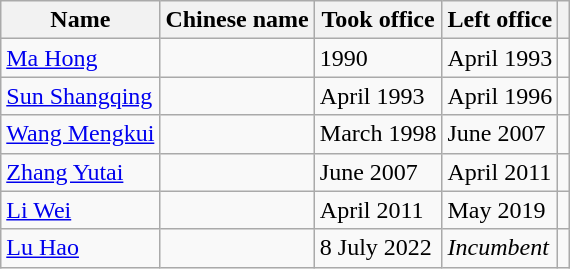<table class="wikitable">
<tr>
<th>Name</th>
<th>Chinese name</th>
<th>Took office</th>
<th>Left office</th>
<th></th>
</tr>
<tr>
<td><a href='#'>Ma Hong</a></td>
<td></td>
<td>1990</td>
<td>April 1993</td>
<td></td>
</tr>
<tr>
<td><a href='#'>Sun Shangqing</a></td>
<td></td>
<td>April 1993</td>
<td>April 1996</td>
<td></td>
</tr>
<tr>
<td><a href='#'>Wang Mengkui</a></td>
<td></td>
<td>March 1998</td>
<td>June 2007</td>
<td></td>
</tr>
<tr>
<td><a href='#'>Zhang Yutai</a></td>
<td></td>
<td>June 2007</td>
<td>April 2011</td>
<td></td>
</tr>
<tr>
<td><a href='#'>Li Wei</a></td>
<td></td>
<td>April 2011</td>
<td>May 2019</td>
<td></td>
</tr>
<tr>
<td><a href='#'>Lu Hao</a></td>
<td></td>
<td>8 July 2022</td>
<td><em>Incumbent</em></td>
<td></td>
</tr>
</table>
